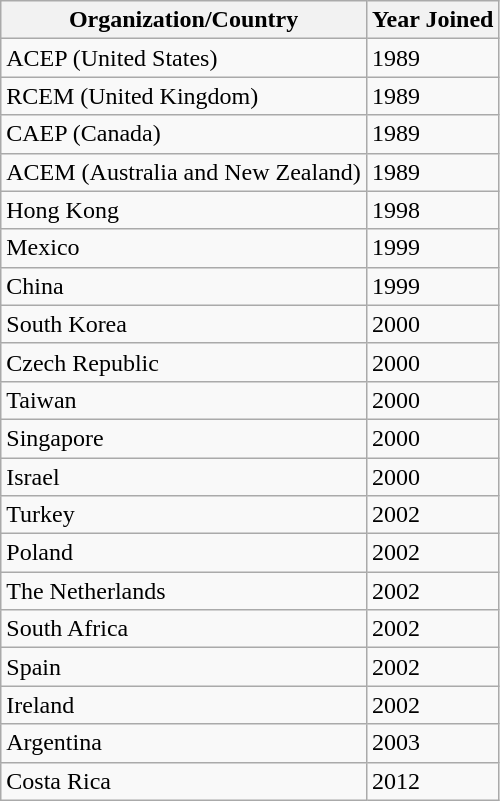<table class="wikitable sortable">
<tr>
<th>Organization/Country</th>
<th>Year Joined</th>
</tr>
<tr>
<td>ACEP (United States)</td>
<td>1989</td>
</tr>
<tr>
<td>RCEM (United Kingdom) </td>
<td>1989</td>
</tr>
<tr>
<td>CAEP (Canada)</td>
<td>1989</td>
</tr>
<tr>
<td>ACEM (Australia and New Zealand)</td>
<td>1989</td>
</tr>
<tr>
<td>Hong Kong</td>
<td>1998</td>
</tr>
<tr>
<td>Mexico</td>
<td>1999</td>
</tr>
<tr>
<td>China</td>
<td>1999</td>
</tr>
<tr>
<td>South Korea</td>
<td>2000</td>
</tr>
<tr>
<td>Czech Republic</td>
<td>2000</td>
</tr>
<tr>
<td>Taiwan</td>
<td>2000</td>
</tr>
<tr>
<td>Singapore</td>
<td>2000</td>
</tr>
<tr>
<td>Israel</td>
<td>2000</td>
</tr>
<tr>
<td>Turkey</td>
<td>2002</td>
</tr>
<tr>
<td>Poland</td>
<td>2002</td>
</tr>
<tr>
<td>The Netherlands</td>
<td>2002</td>
</tr>
<tr>
<td>South Africa</td>
<td>2002</td>
</tr>
<tr>
<td>Spain</td>
<td>2002</td>
</tr>
<tr>
<td>Ireland</td>
<td>2002</td>
</tr>
<tr>
<td>Argentina</td>
<td>2003</td>
</tr>
<tr>
<td>Costa Rica</td>
<td>2012</td>
</tr>
</table>
